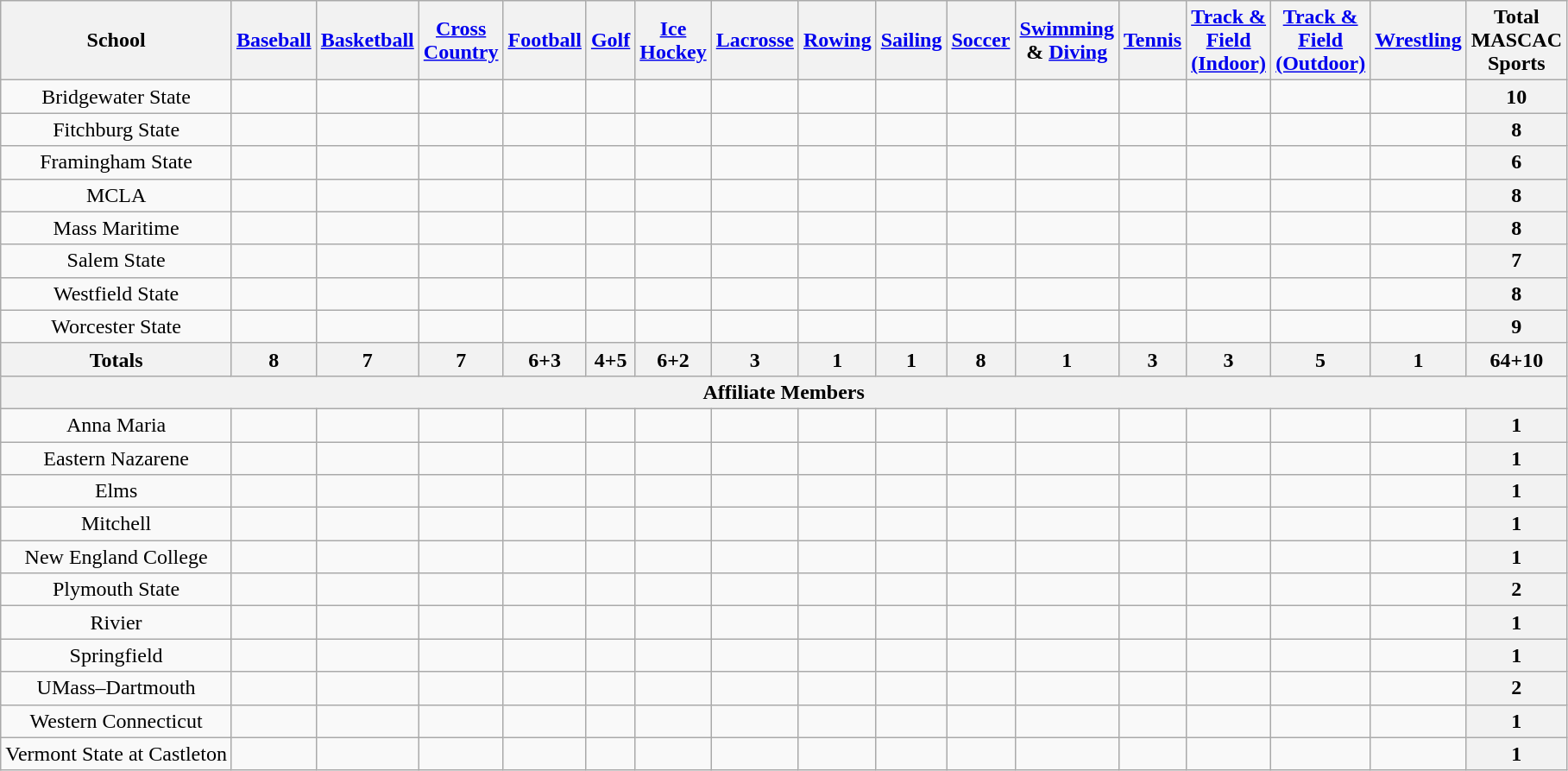<table class="wikitable" style="text-align:center;">
<tr>
<th>School</th>
<th><a href='#'>Baseball</a></th>
<th><a href='#'>Basketball</a></th>
<th><a href='#'>Cross<br>Country</a></th>
<th><a href='#'>Football</a></th>
<th><a href='#'>Golf</a></th>
<th><a href='#'>Ice<br>Hockey</a></th>
<th><a href='#'>Lacrosse</a></th>
<th><a href='#'>Rowing</a></th>
<th><a href='#'>Sailing</a></th>
<th><a href='#'>Soccer</a></th>
<th><a href='#'>Swimming</a><br>& <a href='#'>Diving</a></th>
<th><a href='#'>Tennis</a></th>
<th><a href='#'>Track &<br>Field<br>(Indoor)</a></th>
<th><a href='#'>Track &<br>Field<br>(Outdoor)</a></th>
<th><a href='#'>Wrestling</a></th>
<th>Total<br>MASCAC<br>Sports</th>
</tr>
<tr style="text-align:center">
<td>Bridgewater State</td>
<td></td>
<td></td>
<td></td>
<td></td>
<td></td>
<td></td>
<td></td>
<td></td>
<td></td>
<td></td>
<td></td>
<td></td>
<td></td>
<td></td>
<td></td>
<th>10</th>
</tr>
<tr style="text-align:center">
<td>Fitchburg State</td>
<td></td>
<td></td>
<td></td>
<td></td>
<td></td>
<td></td>
<td></td>
<td></td>
<td></td>
<td></td>
<td></td>
<td></td>
<td></td>
<td></td>
<td></td>
<th>8</th>
</tr>
<tr style="text-align:center">
<td>Framingham State</td>
<td></td>
<td></td>
<td></td>
<td></td>
<td></td>
<td></td>
<td></td>
<td></td>
<td></td>
<td></td>
<td></td>
<td></td>
<td></td>
<td></td>
<td></td>
<th>6</th>
</tr>
<tr style="text-align:center">
<td>MCLA</td>
<td></td>
<td></td>
<td></td>
<td></td>
<td></td>
<td></td>
<td></td>
<td></td>
<td></td>
<td></td>
<td></td>
<td></td>
<td></td>
<td></td>
<td></td>
<th>8</th>
</tr>
<tr style="text-align:center">
<td>Mass Maritime</td>
<td></td>
<td></td>
<td></td>
<td></td>
<td></td>
<td></td>
<td></td>
<td></td>
<td></td>
<td></td>
<td></td>
<td></td>
<td></td>
<td></td>
<td></td>
<th>8</th>
</tr>
<tr style="text-align:center">
<td>Salem State</td>
<td></td>
<td></td>
<td></td>
<td></td>
<td></td>
<td></td>
<td></td>
<td></td>
<td></td>
<td></td>
<td></td>
<td></td>
<td></td>
<td></td>
<td></td>
<th>7</th>
</tr>
<tr style="text-align:center">
<td>Westfield State</td>
<td></td>
<td></td>
<td></td>
<td></td>
<td></td>
<td></td>
<td></td>
<td></td>
<td></td>
<td></td>
<td></td>
<td></td>
<td></td>
<td></td>
<td></td>
<th>8</th>
</tr>
<tr style="text-align:center">
<td>Worcester State</td>
<td></td>
<td></td>
<td></td>
<td></td>
<td></td>
<td></td>
<td></td>
<td></td>
<td></td>
<td></td>
<td></td>
<td></td>
<td></td>
<td></td>
<td></td>
<th>9</th>
</tr>
<tr style="text-align:center">
<th>Totals</th>
<th>8</th>
<th>7</th>
<th>7</th>
<th>6+3</th>
<th>4+5</th>
<th>6+2</th>
<th>3</th>
<th>1</th>
<th>1</th>
<th>8</th>
<th>1</th>
<th>3</th>
<th>3</th>
<th>5</th>
<th>1</th>
<th>64+10</th>
</tr>
<tr>
<th colspan="17">Affiliate Members</th>
</tr>
<tr>
<td>Anna Maria</td>
<td></td>
<td></td>
<td></td>
<td></td>
<td></td>
<td></td>
<td></td>
<td></td>
<td></td>
<td></td>
<td></td>
<td></td>
<td></td>
<td></td>
<td></td>
<th>1</th>
</tr>
<tr>
<td>Eastern Nazarene</td>
<td></td>
<td></td>
<td></td>
<td></td>
<td></td>
<td></td>
<td></td>
<td></td>
<td></td>
<td></td>
<td></td>
<td></td>
<td></td>
<td></td>
<td></td>
<th>1</th>
</tr>
<tr>
<td>Elms</td>
<td></td>
<td></td>
<td></td>
<td></td>
<td></td>
<td></td>
<td></td>
<td></td>
<td></td>
<td></td>
<td></td>
<td></td>
<td></td>
<td></td>
<td></td>
<th>1</th>
</tr>
<tr>
<td>Mitchell</td>
<td></td>
<td></td>
<td></td>
<td></td>
<td></td>
<td></td>
<td></td>
<td></td>
<td></td>
<td></td>
<td></td>
<td></td>
<td></td>
<td></td>
<td></td>
<th>1</th>
</tr>
<tr>
<td>New England College</td>
<td></td>
<td></td>
<td></td>
<td></td>
<td></td>
<td></td>
<td></td>
<td></td>
<td></td>
<td></td>
<td></td>
<td></td>
<td></td>
<td></td>
<td></td>
<th>1</th>
</tr>
<tr>
<td>Plymouth State</td>
<td></td>
<td></td>
<td></td>
<td></td>
<td></td>
<td></td>
<td></td>
<td></td>
<td></td>
<td></td>
<td></td>
<td></td>
<td></td>
<td></td>
<td></td>
<th>2</th>
</tr>
<tr>
<td>Rivier</td>
<td></td>
<td></td>
<td></td>
<td></td>
<td></td>
<td></td>
<td></td>
<td></td>
<td></td>
<td></td>
<td></td>
<td></td>
<td></td>
<td></td>
<td></td>
<th>1</th>
</tr>
<tr>
<td>Springfield</td>
<td></td>
<td></td>
<td></td>
<td></td>
<td></td>
<td></td>
<td></td>
<td></td>
<td></td>
<td></td>
<td></td>
<td></td>
<td></td>
<td></td>
<td></td>
<th>1</th>
</tr>
<tr>
<td>UMass–Dartmouth</td>
<td></td>
<td></td>
<td></td>
<td></td>
<td></td>
<td></td>
<td></td>
<td></td>
<td></td>
<td></td>
<td></td>
<td></td>
<td></td>
<td></td>
<td></td>
<th>2</th>
</tr>
<tr>
<td>Western Connecticut</td>
<td></td>
<td></td>
<td></td>
<td></td>
<td></td>
<td></td>
<td></td>
<td></td>
<td></td>
<td></td>
<td></td>
<td></td>
<td></td>
<td></td>
<td></td>
<th>1</th>
</tr>
<tr>
<td>Vermont State at Castleton</td>
<td></td>
<td></td>
<td></td>
<td></td>
<td></td>
<td></td>
<td></td>
<td></td>
<td></td>
<td></td>
<td></td>
<td></td>
<td></td>
<td></td>
<td></td>
<th>1</th>
</tr>
</table>
